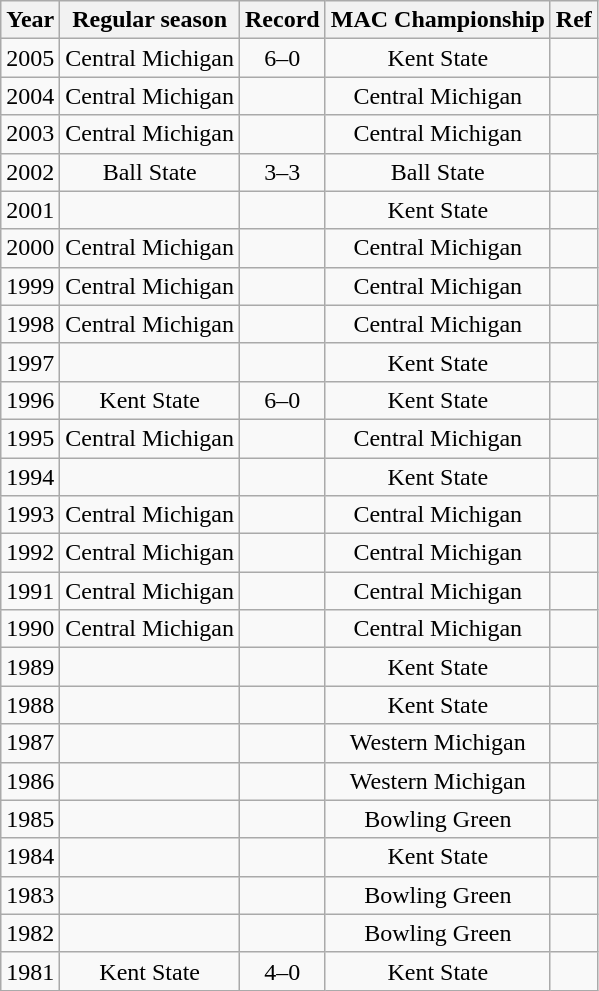<table class="wikitable" style="text-align:center" cellpadding=2 cellspacing=2>
<tr>
<th>Year</th>
<th>Regular season</th>
<th>Record</th>
<th>MAC Championship</th>
<th>Ref</th>
</tr>
<tr>
<td>2005</td>
<td>Central Michigan</td>
<td>6–0</td>
<td>Kent State</td>
<td></td>
</tr>
<tr>
<td>2004</td>
<td>Central Michigan</td>
<td></td>
<td>Central Michigan</td>
<td></td>
</tr>
<tr>
<td>2003</td>
<td>Central Michigan</td>
<td></td>
<td>Central Michigan</td>
<td></td>
</tr>
<tr>
<td>2002</td>
<td>Ball State</td>
<td>3–3</td>
<td>Ball State</td>
<td></td>
</tr>
<tr>
<td>2001</td>
<td></td>
<td></td>
<td>Kent State</td>
<td></td>
</tr>
<tr>
<td>2000</td>
<td>Central Michigan</td>
<td></td>
<td>Central Michigan</td>
<td></td>
</tr>
<tr>
<td>1999</td>
<td>Central Michigan</td>
<td></td>
<td>Central Michigan</td>
<td></td>
</tr>
<tr>
<td>1998</td>
<td>Central Michigan</td>
<td></td>
<td>Central Michigan</td>
<td></td>
</tr>
<tr>
<td>1997</td>
<td></td>
<td></td>
<td>Kent State</td>
<td></td>
</tr>
<tr>
<td>1996</td>
<td>Kent State</td>
<td>6–0</td>
<td>Kent State</td>
<td></td>
</tr>
<tr>
<td>1995</td>
<td>Central Michigan</td>
<td></td>
<td>Central Michigan</td>
<td></td>
</tr>
<tr>
<td>1994</td>
<td></td>
<td></td>
<td>Kent State</td>
<td></td>
</tr>
<tr>
<td>1993</td>
<td>Central Michigan</td>
<td></td>
<td>Central Michigan</td>
<td></td>
</tr>
<tr>
<td>1992</td>
<td>Central Michigan</td>
<td></td>
<td>Central Michigan</td>
<td></td>
</tr>
<tr>
<td>1991</td>
<td>Central Michigan</td>
<td></td>
<td>Central Michigan</td>
<td></td>
</tr>
<tr>
<td>1990</td>
<td>Central Michigan</td>
<td></td>
<td>Central Michigan</td>
<td></td>
</tr>
<tr>
<td>1989</td>
<td></td>
<td></td>
<td>Kent State</td>
<td></td>
</tr>
<tr>
<td>1988</td>
<td></td>
<td></td>
<td>Kent State</td>
<td></td>
</tr>
<tr>
<td>1987</td>
<td></td>
<td></td>
<td>Western Michigan</td>
<td></td>
</tr>
<tr>
<td>1986</td>
<td></td>
<td></td>
<td>Western Michigan</td>
<td></td>
</tr>
<tr>
<td>1985</td>
<td></td>
<td></td>
<td>Bowling Green</td>
<td></td>
</tr>
<tr>
<td>1984</td>
<td></td>
<td></td>
<td>Kent State</td>
<td></td>
</tr>
<tr>
<td>1983</td>
<td></td>
<td></td>
<td>Bowling Green</td>
<td></td>
</tr>
<tr>
<td>1982</td>
<td></td>
<td></td>
<td>Bowling Green</td>
<td></td>
</tr>
<tr>
<td>1981</td>
<td>Kent State</td>
<td>4–0</td>
<td>Kent State</td>
<td></td>
</tr>
</table>
